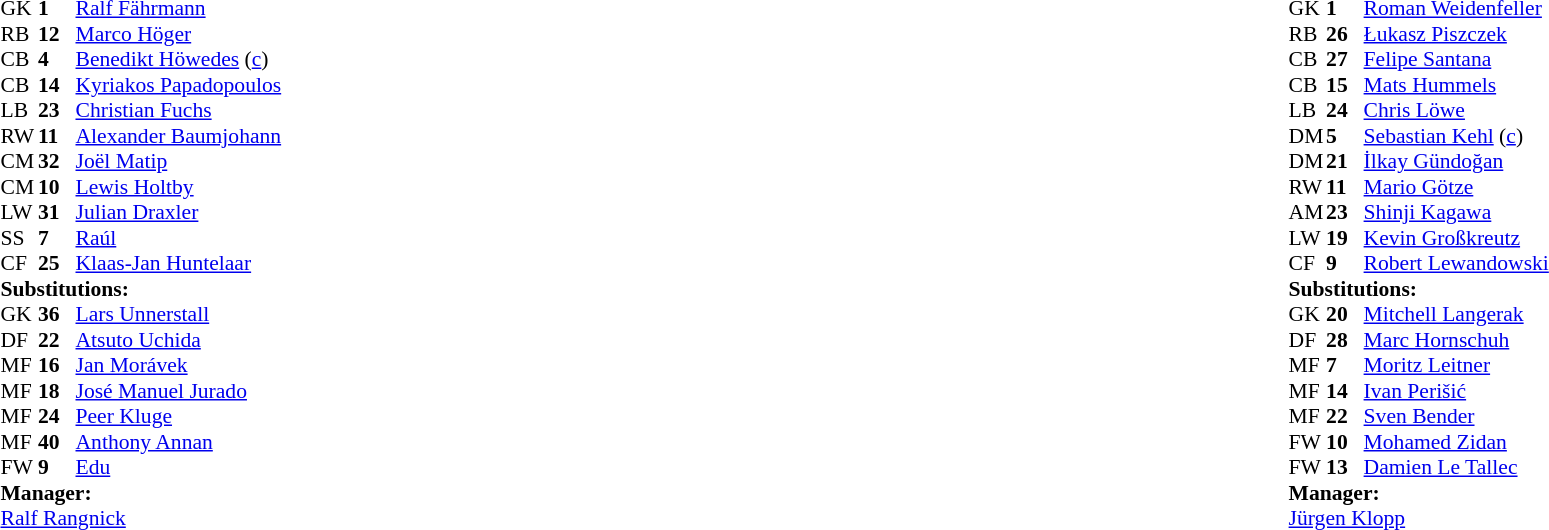<table width="100%">
<tr>
<td valign="top" width="50%"><br><table style="font-size: 90%" cellspacing="0" cellpadding="0">
<tr>
<th width=25></th>
<th width=25></th>
</tr>
<tr>
<td>GK</td>
<td><strong>1</strong></td>
<td> <a href='#'>Ralf Fährmann</a></td>
</tr>
<tr>
<td>RB</td>
<td><strong>12</strong></td>
<td> <a href='#'>Marco Höger</a></td>
</tr>
<tr>
<td>CB</td>
<td><strong>4</strong></td>
<td> <a href='#'>Benedikt Höwedes</a> (<a href='#'>c</a>)</td>
</tr>
<tr>
<td>CB</td>
<td><strong>14</strong></td>
<td> <a href='#'>Kyriakos Papadopoulos</a></td>
</tr>
<tr>
<td>LB</td>
<td><strong>23</strong></td>
<td> <a href='#'>Christian Fuchs</a></td>
</tr>
<tr>
<td>RW</td>
<td><strong>11</strong></td>
<td> <a href='#'>Alexander Baumjohann</a></td>
<td></td>
<td></td>
</tr>
<tr>
<td>CM</td>
<td><strong>32</strong></td>
<td> <a href='#'>Joël Matip</a></td>
</tr>
<tr>
<td>CM</td>
<td><strong>10</strong></td>
<td> <a href='#'>Lewis Holtby</a></td>
</tr>
<tr>
<td>LW</td>
<td><strong>31</strong></td>
<td> <a href='#'>Julian Draxler</a></td>
<td></td>
<td></td>
</tr>
<tr>
<td>SS</td>
<td><strong>7</strong></td>
<td> <a href='#'>Raúl</a></td>
</tr>
<tr>
<td>CF</td>
<td><strong>25</strong></td>
<td> <a href='#'>Klaas-Jan Huntelaar</a></td>
<td></td>
<td></td>
</tr>
<tr>
<td colspan=3><strong>Substitutions:</strong></td>
</tr>
<tr>
<td>GK</td>
<td><strong>36</strong></td>
<td> <a href='#'>Lars Unnerstall</a></td>
</tr>
<tr>
<td>DF</td>
<td><strong>22</strong></td>
<td> <a href='#'>Atsuto Uchida</a></td>
</tr>
<tr>
<td>MF</td>
<td><strong>16</strong></td>
<td> <a href='#'>Jan Morávek</a></td>
<td></td>
<td></td>
</tr>
<tr>
<td>MF</td>
<td><strong>18</strong></td>
<td> <a href='#'>José Manuel Jurado</a></td>
<td></td>
<td></td>
</tr>
<tr>
<td>MF</td>
<td><strong>24</strong></td>
<td> <a href='#'>Peer Kluge</a></td>
</tr>
<tr>
<td>MF</td>
<td><strong>40</strong></td>
<td> <a href='#'>Anthony Annan</a></td>
</tr>
<tr>
<td>FW</td>
<td><strong>9</strong></td>
<td> <a href='#'>Edu</a></td>
<td></td>
<td></td>
</tr>
<tr>
<td colspan=3><strong>Manager:</strong></td>
</tr>
<tr>
<td colspan=3> <a href='#'>Ralf Rangnick</a></td>
</tr>
</table>
</td>
<td valign="top"></td>
<td valign="top" width="50%"><br><table style="font-size: 90%" cellspacing="0" cellpadding="0" align="center">
<tr>
<th width="25"></th>
<th width="25"></th>
</tr>
<tr>
<td>GK</td>
<td><strong>1</strong></td>
<td> <a href='#'>Roman Weidenfeller</a></td>
</tr>
<tr>
<td>RB</td>
<td><strong>26</strong></td>
<td> <a href='#'>Łukasz Piszczek</a></td>
</tr>
<tr>
<td>CB</td>
<td><strong>27</strong></td>
<td> <a href='#'>Felipe Santana</a></td>
</tr>
<tr>
<td>CB</td>
<td><strong>15</strong></td>
<td> <a href='#'>Mats Hummels</a></td>
</tr>
<tr>
<td>LB</td>
<td><strong>24</strong></td>
<td> <a href='#'>Chris Löwe</a></td>
<td></td>
<td></td>
</tr>
<tr>
<td>DM</td>
<td><strong>5</strong></td>
<td> <a href='#'>Sebastian Kehl</a> (<a href='#'>c</a>)</td>
<td></td>
<td></td>
</tr>
<tr>
<td>DM</td>
<td><strong>21</strong></td>
<td> <a href='#'>İlkay Gündoğan</a></td>
</tr>
<tr>
<td>RW</td>
<td><strong>11</strong></td>
<td> <a href='#'>Mario Götze</a></td>
<td></td>
<td></td>
</tr>
<tr>
<td>AM</td>
<td><strong>23</strong></td>
<td> <a href='#'>Shinji Kagawa</a></td>
</tr>
<tr>
<td>LW</td>
<td><strong>19</strong></td>
<td> <a href='#'>Kevin Großkreutz</a></td>
<td></td>
</tr>
<tr>
<td>CF</td>
<td><strong>9</strong></td>
<td> <a href='#'>Robert Lewandowski</a></td>
</tr>
<tr>
<td colspan=3><strong>Substitutions:</strong></td>
</tr>
<tr>
<td>GK</td>
<td><strong>20</strong></td>
<td> <a href='#'>Mitchell Langerak</a></td>
</tr>
<tr>
<td>DF</td>
<td><strong>28</strong></td>
<td> <a href='#'>Marc Hornschuh</a></td>
</tr>
<tr>
<td>MF</td>
<td><strong>7</strong></td>
<td> <a href='#'>Moritz Leitner</a></td>
<td></td>
<td></td>
</tr>
<tr>
<td>MF</td>
<td><strong>14</strong></td>
<td> <a href='#'>Ivan Perišić</a></td>
<td></td>
<td></td>
</tr>
<tr>
<td>MF</td>
<td><strong>22</strong></td>
<td> <a href='#'>Sven Bender</a></td>
<td></td>
<td></td>
</tr>
<tr>
<td>FW</td>
<td><strong>10</strong></td>
<td> <a href='#'>Mohamed Zidan</a></td>
</tr>
<tr>
<td>FW</td>
<td><strong>13</strong></td>
<td> <a href='#'>Damien Le Tallec</a></td>
</tr>
<tr>
<td colspan=3><strong>Manager:</strong></td>
</tr>
<tr>
<td colspan=3> <a href='#'>Jürgen Klopp</a></td>
</tr>
</table>
</td>
</tr>
</table>
